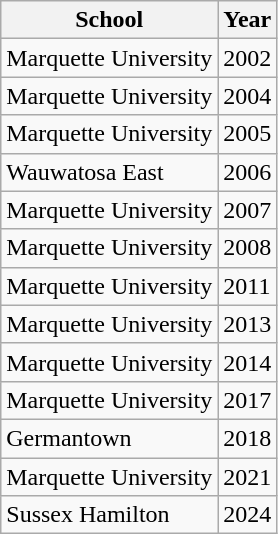<table class="wikitable">
<tr>
<th>School</th>
<th>Year</th>
</tr>
<tr>
<td>Marquette University</td>
<td>2002</td>
</tr>
<tr>
<td>Marquette University</td>
<td>2004</td>
</tr>
<tr>
<td>Marquette University</td>
<td>2005</td>
</tr>
<tr>
<td>Wauwatosa East</td>
<td>2006</td>
</tr>
<tr>
<td>Marquette University</td>
<td>2007</td>
</tr>
<tr>
<td>Marquette University</td>
<td>2008</td>
</tr>
<tr>
<td>Marquette University</td>
<td>2011</td>
</tr>
<tr>
<td>Marquette University</td>
<td>2013</td>
</tr>
<tr>
<td>Marquette University</td>
<td>2014</td>
</tr>
<tr>
<td>Marquette University</td>
<td>2017</td>
</tr>
<tr>
<td>Germantown</td>
<td>2018</td>
</tr>
<tr>
<td>Marquette University</td>
<td>2021</td>
</tr>
<tr>
<td>Sussex Hamilton</td>
<td>2024</td>
</tr>
</table>
